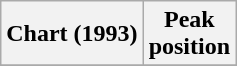<table class="wikitable">
<tr>
<th>Chart (1993)</th>
<th>Peak<br>position</th>
</tr>
<tr>
</tr>
</table>
